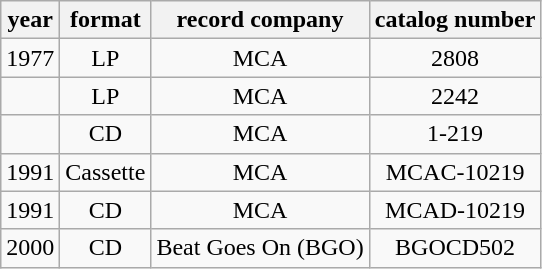<table class="wikitable" style="text-align:center">
<tr>
<th>year</th>
<th>format</th>
<th>record company</th>
<th>catalog number</th>
</tr>
<tr>
<td>1977</td>
<td>LP</td>
<td>MCA</td>
<td>2808</td>
</tr>
<tr>
<td></td>
<td>LP</td>
<td>MCA</td>
<td>2242</td>
</tr>
<tr>
<td></td>
<td>CD</td>
<td>MCA</td>
<td>1-219</td>
</tr>
<tr>
<td>1991</td>
<td>Cassette</td>
<td>MCA</td>
<td>MCAC-10219</td>
</tr>
<tr>
<td>1991</td>
<td>CD</td>
<td>MCA</td>
<td>MCAD-10219</td>
</tr>
<tr>
<td>2000</td>
<td>CD</td>
<td>Beat Goes On (BGO)</td>
<td>BGOCD502</td>
</tr>
</table>
